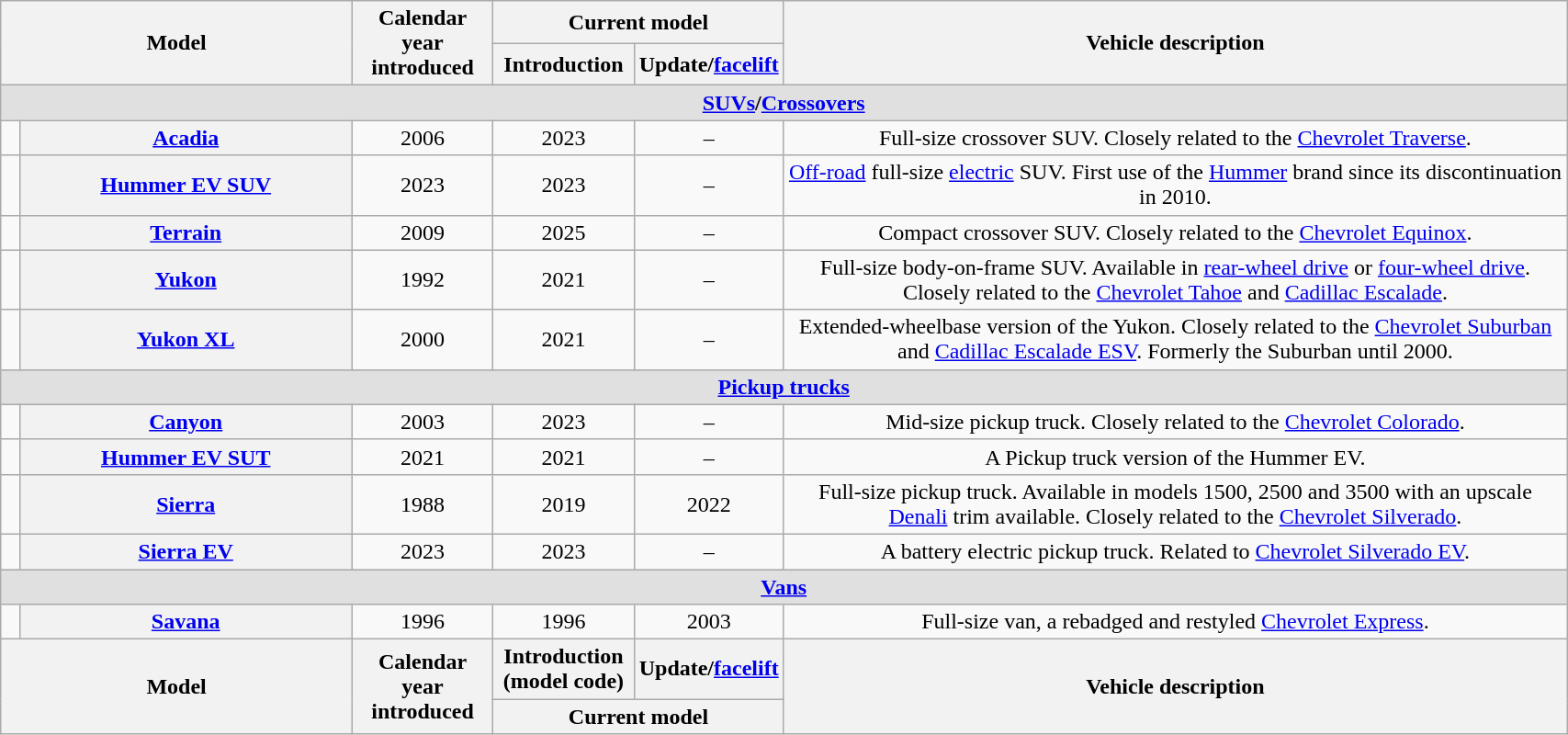<table class="wikitable" style="text-align: center; width: 90%">
<tr>
<th colspan="2" rowspan="2">Model</th>
<th rowspan="2" width="9%">Calendar year<br>introduced</th>
<th scope="col" colspan=2>Current model</th>
<th rowspan="2" width="50%" cellpadding="32px">Vehicle description</th>
</tr>
<tr>
<th width="9%">Introduction</th>
<th width="9%">Update/<a href='#'>facelift</a></th>
</tr>
<tr>
<td style="background-color:#e0e0e0;" colspan=6><strong><a href='#'>SUVs</a>/<a href='#'>Crossovers</a></strong></td>
</tr>
<tr>
<td></td>
<th><a href='#'>Acadia</a></th>
<td>2006</td>
<td>2023</td>
<td>–</td>
<td>Full-size crossover SUV. Closely related to the <a href='#'>Chevrolet Traverse</a>.</td>
</tr>
<tr>
<td></td>
<th><a href='#'>Hummer EV SUV</a></th>
<td>2023</td>
<td>2023</td>
<td>–</td>
<td><a href='#'>Off-road</a> full-size <a href='#'>electric</a> SUV. First use of the <a href='#'>Hummer</a> brand since its discontinuation in 2010.</td>
</tr>
<tr>
<td></td>
<th><a href='#'>Terrain</a></th>
<td>2009</td>
<td>2025</td>
<td>–</td>
<td>Compact crossover SUV. Closely related to the <a href='#'>Chevrolet Equinox</a>.</td>
</tr>
<tr>
<td></td>
<th><a href='#'>Yukon</a></th>
<td>1992</td>
<td>2021</td>
<td>–</td>
<td>Full-size body-on-frame SUV. Available in <a href='#'>rear-wheel drive</a> or <a href='#'>four-wheel drive</a>. Closely related to the <a href='#'>Chevrolet Tahoe</a> and <a href='#'>Cadillac Escalade</a>.</td>
</tr>
<tr>
<td></td>
<th><a href='#'>Yukon XL</a></th>
<td>2000</td>
<td>2021</td>
<td>–</td>
<td>Extended-wheelbase version of the Yukon. Closely related to the <a href='#'>Chevrolet Suburban</a> and <a href='#'>Cadillac Escalade ESV</a>. Formerly the Suburban until 2000.</td>
</tr>
<tr>
<td style="background-color:#e0e0e0;" colspan=6><strong><a href='#'>Pickup trucks</a></strong></td>
</tr>
<tr>
<td></td>
<th><a href='#'>Canyon</a></th>
<td>2003</td>
<td>2023</td>
<td>–</td>
<td>Mid-size pickup truck. Closely related to the <a href='#'>Chevrolet Colorado</a>.</td>
</tr>
<tr>
<td></td>
<th><a href='#'>Hummer EV SUT</a></th>
<td>2021</td>
<td>2021</td>
<td>–</td>
<td>A Pickup truck version of the Hummer EV.</td>
</tr>
<tr>
<td></td>
<th><a href='#'>Sierra</a></th>
<td>1988</td>
<td>2019</td>
<td>2022</td>
<td>Full-size pickup truck. Available in models 1500, 2500 and 3500 with an upscale <a href='#'>Denali</a> trim available. Closely related to the <a href='#'>Chevrolet Silverado</a>.</td>
</tr>
<tr>
<td></td>
<th><a href='#'>Sierra EV</a></th>
<td>2023</td>
<td>2023</td>
<td>–</td>
<td>A battery electric pickup truck. Related to <a href='#'>Chevrolet Silverado EV</a>.</td>
</tr>
<tr>
<td style="background-color:#e0e0e0;" colspan=6><strong><a href='#'>Vans</a></strong></td>
</tr>
<tr>
<td></td>
<th><a href='#'>Savana</a></th>
<td>1996</td>
<td>1996</td>
<td>2003</td>
<td>Full-size van, a rebadged and restyled <a href='#'>Chevrolet Express</a>.</td>
</tr>
<tr>
<th colspan="2" rowspan="2">Model</th>
<th rowspan="2">Calendar year<br>introduced</th>
<th>Introduction (model code)</th>
<th>Update/<a href='#'>facelift</a></th>
<th rowspan="2">Vehicle description</th>
</tr>
<tr>
<th colspan="2">Current model</th>
</tr>
</table>
